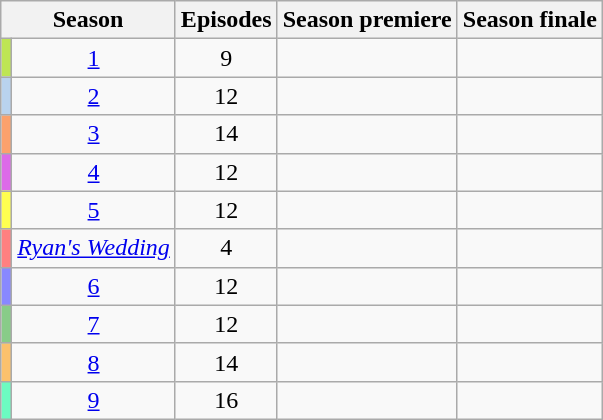<table class="wikitable" style="text-align:center">
<tr>
<th colspan="2">Season</th>
<th>Episodes</th>
<th>Season premiere</th>
<th>Season finale</th>
</tr>
<tr>
<td style="background:#BEE554; height:5px;"></td>
<td><a href='#'>1</a></td>
<td>9</td>
<td></td>
<td></td>
</tr>
<tr>
<td style="background:#B9D3EE; height:5px;"></td>
<td><a href='#'>2</a></td>
<td>12</td>
<td></td>
<td></td>
</tr>
<tr>
<td style="background:#FBA16C; height:5px;"></td>
<td><a href='#'>3</a></td>
<td>14</td>
<td></td>
<td></td>
</tr>
<tr>
<td style="background:#DC6AE8; height:5px;"></td>
<td><a href='#'>4</a></td>
<td>12</td>
<td></td>
<td></td>
</tr>
<tr>
<td style="background:#FFFF50; height:5px;"></td>
<td><a href='#'>5</a></td>
<td>12</td>
<td></td>
<td></td>
</tr>
<tr>
<td style="background:#FF8080; height:5px;"></td>
<td><a href='#'><em>Ryan's Wedding</em></a></td>
<td>4</td>
<td></td>
<td></td>
</tr>
<tr>
<td style="background:#8888FF; height:5px"></td>
<td><a href='#'>6</a></td>
<td>12</td>
<td></td>
<td></td>
</tr>
<tr>
<td style="background:#88CC88; height:5px"></td>
<td><a href='#'>7</a></td>
<td>12</td>
<td></td>
<td></td>
</tr>
<tr>
<td style="background:#FBC16C; height:5px;"></td>
<td><a href='#'>8</a></td>
<td>14</td>
<td></td>
<td></td>
</tr>
<tr>
<td style="background:#6CFBC1; height:5px;"></td>
<td><a href='#'>9</a></td>
<td>16</td>
<td></td>
<td></td>
</tr>
</table>
